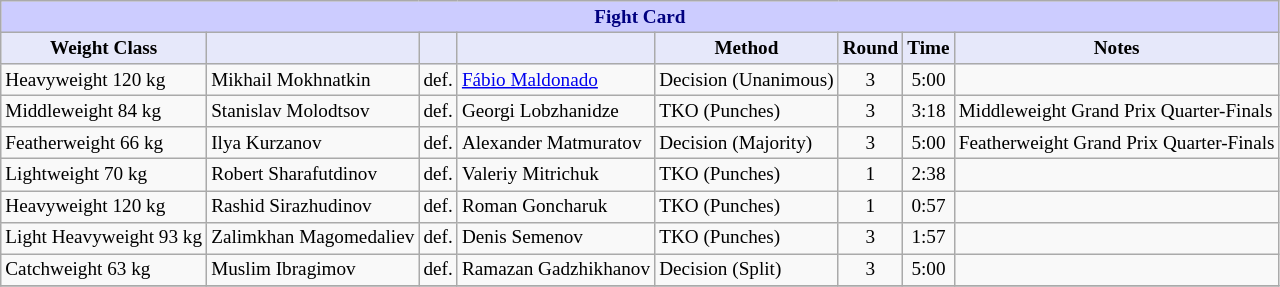<table class="wikitable" style="font-size: 80%;">
<tr>
<th colspan="8" style="background-color: #ccf; color: #000080; text-align: center;"><strong>Fight Card</strong></th>
</tr>
<tr>
<th colspan="1" style="background-color: #E6E8FA; color: #000000; text-align: center;">Weight Class</th>
<th colspan="1" style="background-color: #E6E8FA; color: #000000; text-align: center;"></th>
<th colspan="1" style="background-color: #E6E8FA; color: #000000; text-align: center;"></th>
<th colspan="1" style="background-color: #E6E8FA; color: #000000; text-align: center;"></th>
<th colspan="1" style="background-color: #E6E8FA; color: #000000; text-align: center;">Method</th>
<th colspan="1" style="background-color: #E6E8FA; color: #000000; text-align: center;">Round</th>
<th colspan="1" style="background-color: #E6E8FA; color: #000000; text-align: center;">Time</th>
<th colspan="1" style="background-color: #E6E8FA; color: #000000; text-align: center;">Notes</th>
</tr>
<tr>
<td>Heavyweight 120 kg</td>
<td> Mikhail Mokhnatkin</td>
<td>def.</td>
<td> <a href='#'>Fábio Maldonado</a></td>
<td>Decision (Unanimous)</td>
<td align=center>3</td>
<td align=center>5:00</td>
<td></td>
</tr>
<tr>
<td>Middleweight 84 kg</td>
<td> Stanislav Molodtsov</td>
<td>def.</td>
<td> Georgi Lobzhanidze</td>
<td>TKO (Punches)</td>
<td align=center>3</td>
<td align=center>3:18</td>
<td>Middleweight Grand Prix Quarter-Finals</td>
</tr>
<tr>
<td>Featherweight 66 kg</td>
<td> Ilya Kurzanov</td>
<td>def.</td>
<td> Alexander Matmuratov</td>
<td>Decision (Majority)</td>
<td align=center>3</td>
<td align=center>5:00</td>
<td>Featherweight Grand Prix Quarter-Finals</td>
</tr>
<tr>
<td>Lightweight 70 kg</td>
<td> Robert Sharafutdinov</td>
<td>def.</td>
<td> Valeriy Mitrichuk</td>
<td>TKO (Punches)</td>
<td align=center>1</td>
<td align=center>2:38</td>
<td></td>
</tr>
<tr>
<td>Heavyweight 120 kg</td>
<td> Rashid Sirazhudinov</td>
<td>def.</td>
<td> Roman Goncharuk</td>
<td>TKO (Punches)</td>
<td align=center>1</td>
<td align=center>0:57</td>
<td></td>
</tr>
<tr>
<td>Light Heavyweight 93 kg</td>
<td> Zalimkhan Magomedaliev</td>
<td>def.</td>
<td> Denis Semenov</td>
<td>TKO (Punches)</td>
<td align=center>3</td>
<td align=center>1:57</td>
<td></td>
</tr>
<tr>
<td>Catchweight 63 kg</td>
<td> Muslim Ibragimov</td>
<td>def.</td>
<td> Ramazan Gadzhikhanov</td>
<td>Decision (Split)</td>
<td align=center>3</td>
<td align=center>5:00</td>
<td></td>
</tr>
<tr>
</tr>
</table>
